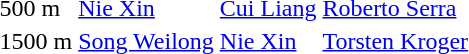<table>
<tr>
<td>500 m</td>
<td> <a href='#'>Nie Xin</a></td>
<td> <a href='#'>Cui Liang</a></td>
<td> <a href='#'>Roberto Serra</a></td>
</tr>
<tr>
<td>1500 m</td>
<td> <a href='#'>Song Weilong</a></td>
<td> <a href='#'>Nie Xin</a></td>
<td> <a href='#'>Torsten Kroger</a></td>
</tr>
</table>
